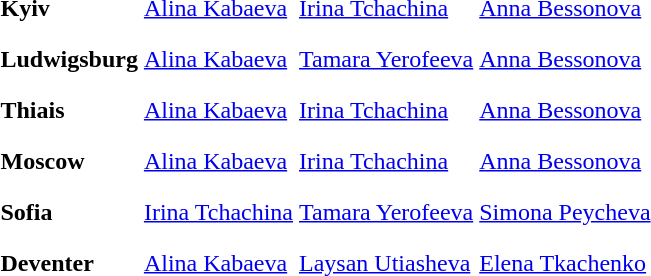<table>
<tr>
<th scope=row style="text-align:left">Kyiv</th>
<td style="height:30px;"> <a href='#'>Alina Kabaeva</a></td>
<td style="height:30px;"> <a href='#'>Irina Tchachina</a></td>
<td style="height:30px;"> <a href='#'>Anna Bessonova</a></td>
</tr>
<tr>
<th scope=row style="text-align:left">Ludwigsburg</th>
<td style="height:30px;"> <a href='#'>Alina Kabaeva</a></td>
<td style="height:30px;"> <a href='#'>Tamara Yerofeeva</a></td>
<td style="height:30px;"> <a href='#'>Anna Bessonova</a></td>
</tr>
<tr>
<th scope=row style="text-align:left">Thiais</th>
<td style="height:30px;"> <a href='#'>Alina Kabaeva</a></td>
<td style="height:30px;"> <a href='#'>Irina Tchachina</a></td>
<td style="height:30px;"> <a href='#'>Anna Bessonova</a></td>
</tr>
<tr>
<th scope=row style="text-align:left">Moscow</th>
<td style="height:30px;"> <a href='#'>Alina Kabaeva</a></td>
<td style="height:30px;"> <a href='#'>Irina Tchachina</a></td>
<td style="height:30px;"> <a href='#'>Anna Bessonova</a></td>
</tr>
<tr>
<th scope=row style="text-align:left">Sofia</th>
<td style="height:30px;"> <a href='#'>Irina Tchachina</a></td>
<td style="height:30px;"> <a href='#'>Tamara Yerofeeva</a></td>
<td style="height:30px;"> <a href='#'>Simona Peycheva</a></td>
</tr>
<tr>
<th scope=row style="text-align:left">Deventer</th>
<td style="height:30px;"> <a href='#'>Alina Kabaeva</a></td>
<td style="height:30px;"> <a href='#'>Laysan Utiasheva</a></td>
<td style="height:30px;"> <a href='#'>Elena Tkachenko</a></td>
</tr>
<tr>
</tr>
</table>
